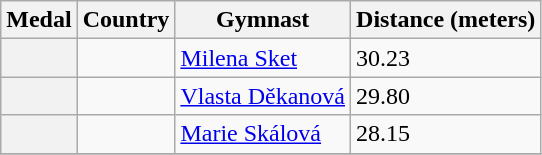<table class="wikitable">
<tr>
<th>Medal</th>
<th>Country</th>
<th>Gymnast</th>
<th>Distance (meters)</th>
</tr>
<tr>
<th></th>
<td></td>
<td><a href='#'>Milena Sket</a></td>
<td>30.23</td>
</tr>
<tr>
<th></th>
<td></td>
<td><a href='#'>Vlasta Děkanová</a></td>
<td>29.80</td>
</tr>
<tr>
<th></th>
<td></td>
<td><a href='#'>Marie Skálová</a></td>
<td>28.15</td>
</tr>
<tr>
</tr>
</table>
